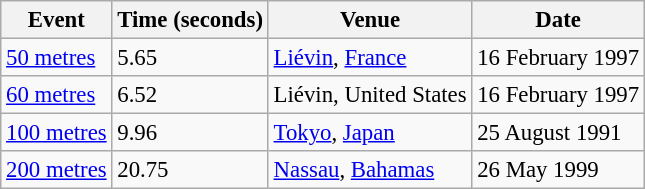<table class="wikitable" style="border-collapse: collapse; font-size: 95%;">
<tr>
<th>Event</th>
<th>Time (seconds)</th>
<th>Venue</th>
<th>Date</th>
</tr>
<tr>
<td><a href='#'>50 metres</a></td>
<td>5.65</td>
<td><a href='#'>Liévin</a>, <a href='#'>France</a></td>
<td>16 February 1997</td>
</tr>
<tr>
<td><a href='#'>60 metres</a></td>
<td>6.52</td>
<td>Liévin, United States</td>
<td>16 February 1997</td>
</tr>
<tr>
<td><a href='#'>100 metres</a></td>
<td>9.96</td>
<td><a href='#'>Tokyo</a>, <a href='#'>Japan</a></td>
<td>25 August 1991</td>
</tr>
<tr>
<td><a href='#'>200 metres</a></td>
<td>20.75</td>
<td><a href='#'>Nassau</a>, <a href='#'>Bahamas</a></td>
<td>26 May 1999</td>
</tr>
</table>
